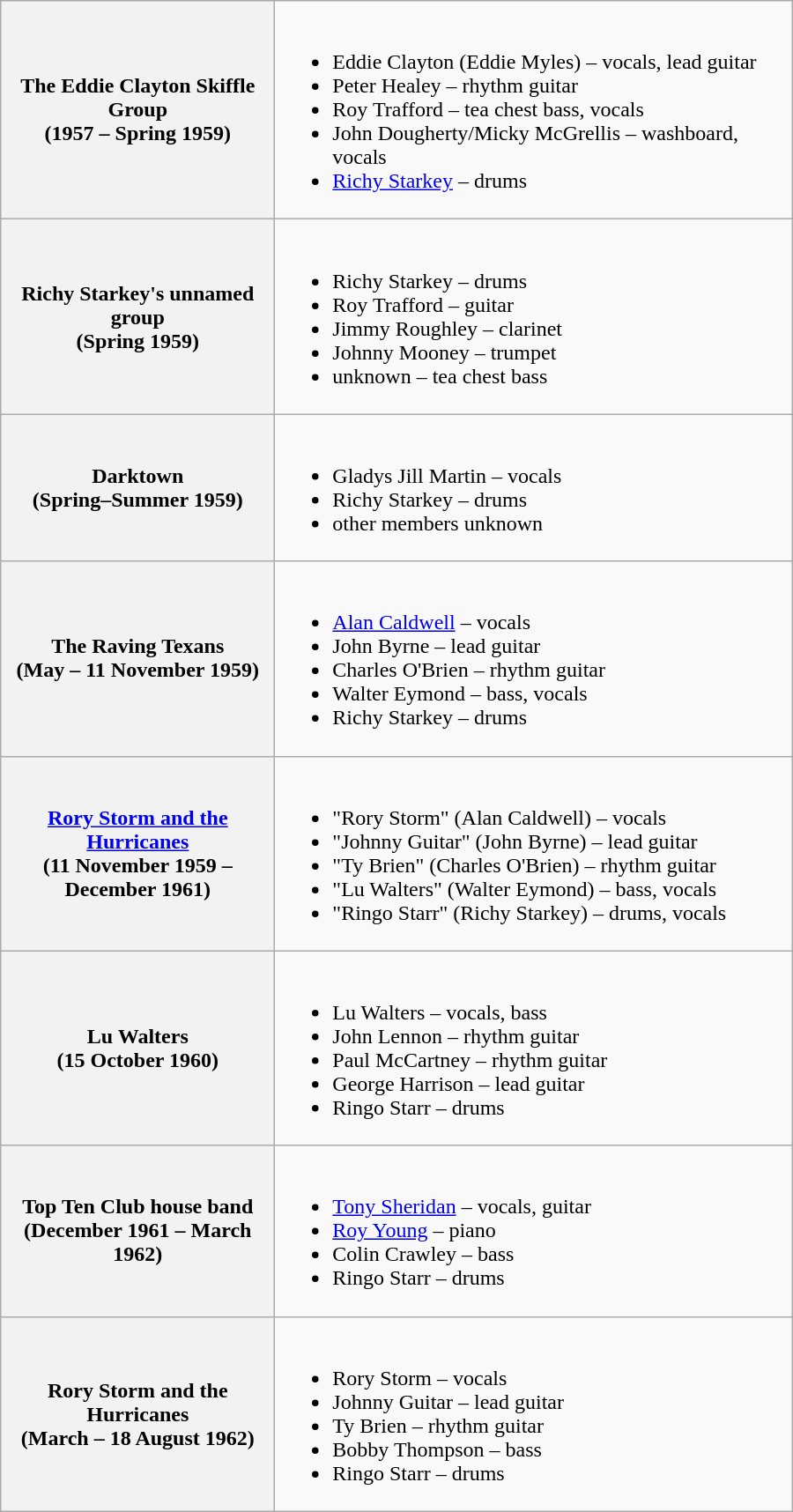<table class="wikitable" style="width: 600px;">
<tr>
<th style="width:200px;">The Eddie Clayton Skiffle Group<br>(1957 – Spring 1959)</th>
<td><br><ul><li>Eddie Clayton (Eddie Myles) – vocals, lead guitar</li><li>Peter Healey – rhythm guitar</li><li>Roy Trafford – tea chest bass, vocals</li><li>John Dougherty/Micky McGrellis – washboard, vocals</li><li><a href='#'>Richy Starkey</a> – drums</li></ul></td>
</tr>
<tr>
<th style="width:200px;">Richy Starkey's unnamed group<br>(Spring 1959)</th>
<td><br><ul><li>Richy Starkey – drums</li><li>Roy Trafford – guitar</li><li>Jimmy Roughley – clarinet</li><li>Johnny Mooney – trumpet</li><li>unknown – tea chest bass</li></ul></td>
</tr>
<tr>
<th style="width:200px;">Darktown<br>(Spring–Summer 1959)</th>
<td><br><ul><li>Gladys Jill Martin – vocals</li><li>Richy Starkey – drums</li><li>other members unknown</li></ul></td>
</tr>
<tr>
<th style="width:200px;">The Raving Texans<br>(May – 11 November 1959)</th>
<td><br><ul><li><a href='#'>Alan Caldwell</a> – vocals</li><li>John Byrne – lead guitar</li><li>Charles O'Brien – rhythm guitar</li><li>Walter Eymond – bass, vocals</li><li>Richy Starkey – drums</li></ul></td>
</tr>
<tr>
<th style="width:200px;"><a href='#'>Rory Storm and the Hurricanes</a> <br>(11 November 1959 – December 1961)</th>
<td><br><ul><li>"Rory Storm" (Alan Caldwell) – vocals</li><li>"Johnny Guitar" (John Byrne) – lead guitar</li><li>"Ty Brien" (Charles O'Brien) – rhythm guitar</li><li>"Lu Walters" (Walter Eymond) – bass, vocals</li><li>"Ringo Starr" (Richy Starkey) – drums, vocals</li></ul></td>
</tr>
<tr>
<th style="width:200px;">Lu Walters<br>(15 October 1960)</th>
<td><br><ul><li>Lu Walters – vocals, bass</li><li>John Lennon – rhythm guitar</li><li>Paul McCartney – rhythm guitar</li><li>George Harrison – lead guitar</li><li>Ringo Starr – drums</li></ul></td>
</tr>
<tr>
<th style="width:200px;">Top Ten Club house band<br>(December 1961 – March 1962)</th>
<td><br><ul><li><a href='#'>Tony Sheridan</a> – vocals, guitar</li><li><a href='#'>Roy Young</a> – piano</li><li>Colin Crawley – bass</li><li>Ringo Starr – drums</li></ul></td>
</tr>
<tr>
<th style="width:200px;">Rory Storm and the Hurricanes <br>(March – 18 August 1962)</th>
<td><br><ul><li>Rory Storm – vocals</li><li>Johnny Guitar – lead guitar</li><li>Ty Brien – rhythm guitar</li><li>Bobby Thompson – bass</li><li>Ringo Starr – drums</li></ul></td>
</tr>
</table>
